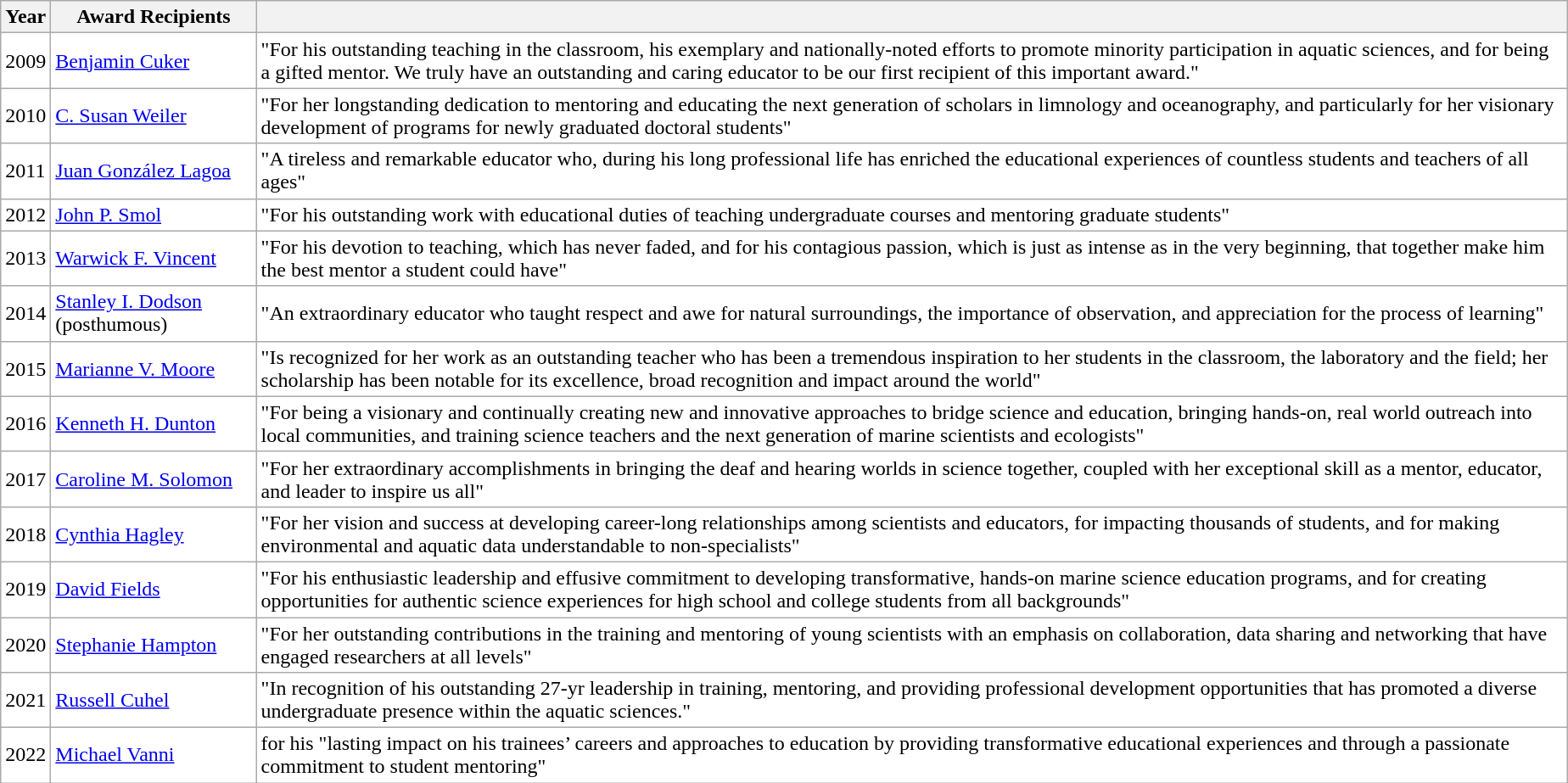<table class="wikitable sortable" rules="all" cellpadding="1" cellspacing="0" style="margin: 1em 1em 1em 1em; border: 1px solid #999; background-color: white">
<tr ---->
<th>Year</th>
<th>Award Recipients</th>
<th></th>
</tr>
<tr ---->
<td>2009</td>
<td><a href='#'>Benjamin Cuker</a></td>
<td>"For his outstanding teaching in the classroom, his exemplary and nationally-noted efforts to promote minority participation in aquatic sciences, and for being a gifted mentor. We truly have an outstanding and caring educator to be our first recipient of this important award."</td>
</tr>
<tr ---->
<td>2010</td>
<td><a href='#'>C. Susan Weiler</a></td>
<td>"For her longstanding dedication to mentoring and educating the next generation of scholars in limnology and oceanography, and particularly for her visionary development of programs for newly graduated doctoral students"</td>
</tr>
<tr ---->
<td>2011</td>
<td><a href='#'>Juan González Lagoa</a></td>
<td>"A tireless and remarkable educator who, during his long professional life has enriched the educational experiences of countless students and teachers of all ages"</td>
</tr>
<tr ---->
<td>2012</td>
<td><a href='#'>John P. Smol</a></td>
<td>"For his outstanding work with educational duties of teaching undergraduate courses and mentoring graduate students"</td>
</tr>
<tr ---->
<td>2013</td>
<td><a href='#'>Warwick F. Vincent</a></td>
<td>"For his devotion to teaching, which has never faded, and for his contagious passion, which is just as intense as in the very beginning, that together make him the best mentor a student could have"</td>
</tr>
<tr ---->
<td>2014</td>
<td><a href='#'>Stanley I. Dodson</a> (posthumous)</td>
<td>"An extraordinary educator who taught respect and awe for natural surroundings, the importance of observation, and appreciation for the process of learning"</td>
</tr>
<tr ---->
<td>2015</td>
<td><a href='#'>Marianne V. Moore</a></td>
<td>"Is recognized for her work as an outstanding teacher who has been a tremendous inspiration to her students in the classroom, the laboratory and the field; her scholarship has been notable for its excellence, broad recognition and impact around the world"</td>
</tr>
<tr ---->
<td>2016</td>
<td><a href='#'>Kenneth H. Dunton</a></td>
<td>"For being a visionary and continually creating new and innovative approaches to bridge science and education, bringing hands-on, real world outreach into local communities, and training science teachers and the next generation of marine scientists and ecologists"</td>
</tr>
<tr ---->
<td>2017</td>
<td><a href='#'>Caroline M. Solomon</a></td>
<td>"For her extraordinary accomplishments in bringing the deaf and hearing worlds in science together, coupled with her exceptional skill as a mentor, educator, and leader to inspire us all"</td>
</tr>
<tr ---->
<td>2018</td>
<td><a href='#'>Cynthia Hagley</a></td>
<td>"For her vision and success at developing career-long relationships among scientists and educators, for impacting thousands of students, and for making environmental and aquatic data understandable to non-specialists"</td>
</tr>
<tr ---->
<td>2019</td>
<td><a href='#'>David Fields</a></td>
<td>"For his enthusiastic leadership and effusive commitment to developing transformative, hands-on marine science education programs, and for creating opportunities for authentic science experiences for high school and college students from all backgrounds"</td>
</tr>
<tr ---->
<td>2020</td>
<td><a href='#'>Stephanie Hampton</a></td>
<td>"For her outstanding contributions in the training and mentoring of young scientists with an emphasis on collaboration, data sharing and networking that have engaged researchers at all levels"</td>
</tr>
<tr ---->
<td>2021</td>
<td><a href='#'>Russell Cuhel</a></td>
<td>"In recognition of his outstanding 27-yr leadership in training, mentoring, and providing professional development opportunities that has promoted a diverse undergraduate presence within the aquatic sciences."</td>
</tr>
<tr>
<td>2022</td>
<td><a href='#'>Michael Vanni</a></td>
<td>for his "lasting impact on his trainees’ careers and approaches to education by providing transformative educational experiences and through a passionate commitment to student mentoring"</td>
</tr>
</table>
